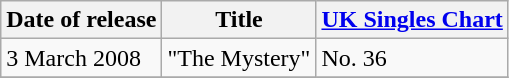<table class="wikitable">
<tr>
<th align="left"><strong>Date of release</strong></th>
<th align="left"><strong>Title</strong></th>
<th align="left"><strong><a href='#'>UK Singles Chart</a></strong></th>
</tr>
<tr>
<td>3 March 2008</td>
<td>"The Mystery"</td>
<td>No. 36</td>
</tr>
<tr>
</tr>
</table>
